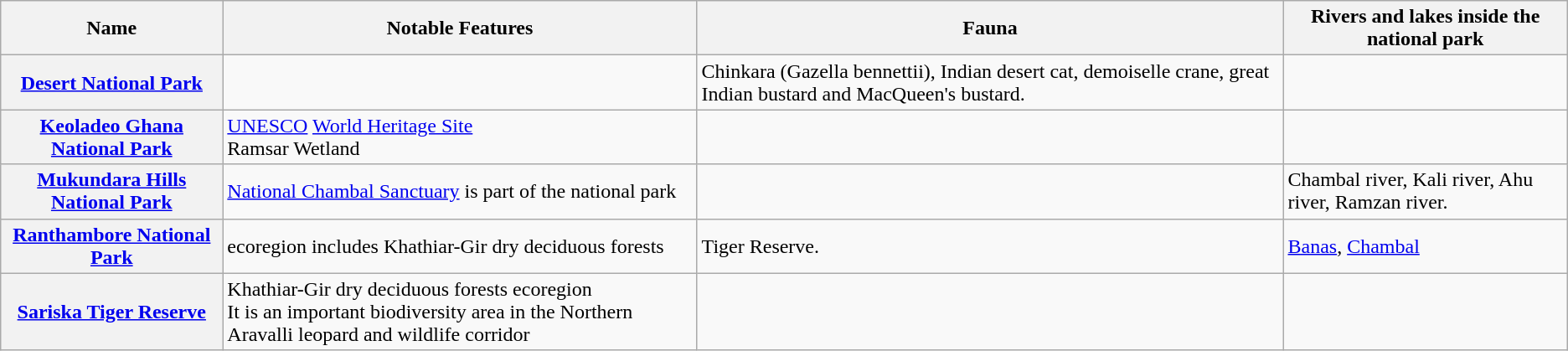<table class="wikitable sortable">
<tr>
<th>Name</th>
<th>Notable Features</th>
<th>Fauna</th>
<th>Rivers and lakes inside the national park</th>
</tr>
<tr>
<th><a href='#'>Desert National Park</a></th>
<td></td>
<td>Chinkara (Gazella bennettii), Indian desert cat, demoiselle crane, great Indian bustard and MacQueen's bustard.</td>
<td></td>
</tr>
<tr>
<th><a href='#'>Keoladeo Ghana National Park</a></th>
<td><a href='#'>UNESCO</a> <a href='#'>World Heritage Site</a><br>Ramsar Wetland</td>
<td></td>
<td></td>
</tr>
<tr>
<th><a href='#'>Mukundara Hills National Park</a></th>
<td><a href='#'>National Chambal Sanctuary</a> is part of the national park</td>
<td></td>
<td>Chambal river, Kali river, Ahu river, Ramzan river.</td>
</tr>
<tr>
<th><a href='#'>Ranthambore National Park</a></th>
<td>ecoregion includes Khathiar-Gir dry deciduous forests</td>
<td>Tiger Reserve.</td>
<td><a href='#'>Banas</a>, <a href='#'>Chambal</a></td>
</tr>
<tr>
<th><a href='#'>Sariska Tiger Reserve</a></th>
<td>Khathiar-Gir dry deciduous forests ecoregion<br>It is an important biodiversity area in the Northern Aravalli leopard and wildlife corridor</td>
<td></td>
<td></td>
</tr>
</table>
